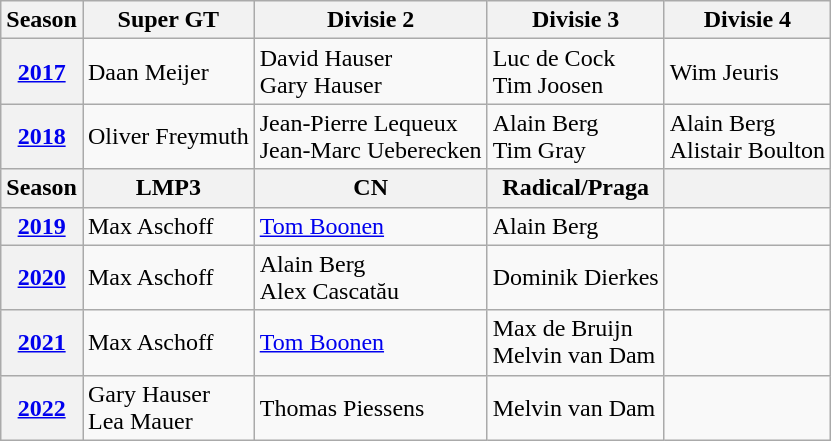<table class="wikitable">
<tr>
<th>Season</th>
<th>Super GT</th>
<th>Divisie 2</th>
<th>Divisie 3</th>
<th>Divisie 4</th>
</tr>
<tr>
<th><a href='#'>2017</a></th>
<td> Daan Meijer</td>
<td> David Hauser<br> Gary Hauser</td>
<td> Luc de Cock<br> Tim Joosen</td>
<td> Wim Jeuris</td>
</tr>
<tr>
<th><a href='#'>2018</a></th>
<td> Oliver Freymuth</td>
<td> Jean-Pierre Lequeux<br> Jean-Marc Ueberecken</td>
<td> Alain Berg<br> Tim Gray</td>
<td> Alain Berg<br> Alistair Boulton</td>
</tr>
<tr>
<th>Season</th>
<th>LMP3</th>
<th>CN</th>
<th>Radical/Praga</th>
<th></th>
</tr>
<tr>
<th><a href='#'>2019</a></th>
<td> Max Aschoff</td>
<td> <a href='#'>Tom Boonen</a></td>
<td> Alain Berg</td>
<td></td>
</tr>
<tr>
<th><a href='#'>2020</a></th>
<td> Max Aschoff</td>
<td> Alain Berg<br> Alex Cascatău</td>
<td> Dominik Dierkes</td>
<td></td>
</tr>
<tr>
<th><a href='#'>2021</a></th>
<td> Max Aschoff</td>
<td> <a href='#'>Tom Boonen</a></td>
<td> Max de Bruijn<br> Melvin van Dam</td>
<td></td>
</tr>
<tr>
<th><a href='#'>2022</a></th>
<td> Gary Hauser<br> Lea Mauer</td>
<td> Thomas Piessens</td>
<td> Melvin van Dam</td>
<td></td>
</tr>
</table>
